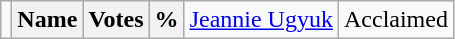<table class="wikitable">
<tr>
<td></td>
<th>Name</th>
<th>Votes</th>
<th>%<br></th>
<td><a href='#'>Jeannie Ugyuk</a></td>
<td colspan="2" align=center>Acclaimed</td>
</tr>
</table>
